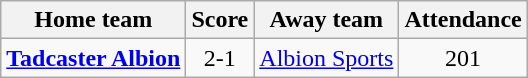<table class="wikitable" style="text-align: center">
<tr>
<th>Home team</th>
<th>Score</th>
<th>Away team</th>
<th>Attendance</th>
</tr>
<tr>
<td><strong><a href='#'>Tadcaster Albion</a></strong></td>
<td>2-1</td>
<td><a href='#'>Albion Sports</a></td>
<td>201</td>
</tr>
</table>
